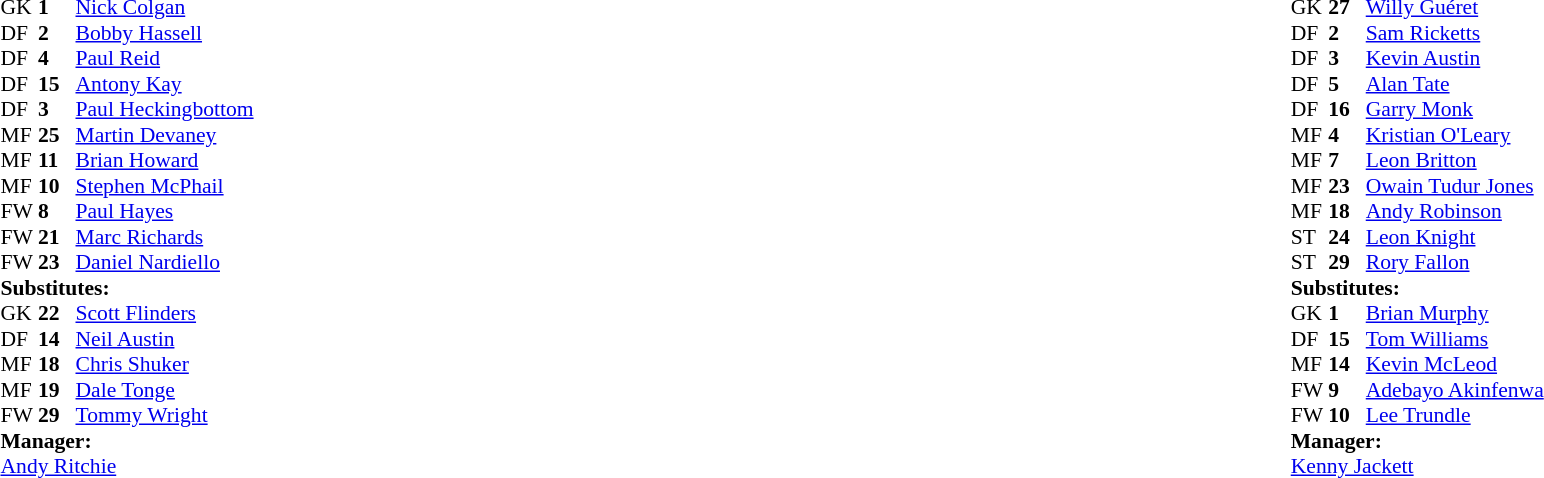<table style="width:100%;">
<tr>
<td style="vertical-align:top; width:50%;"><br><table style="font-size: 90%" cellspacing="0" cellpadding="0">
<tr>
<td colspan="4"></td>
</tr>
<tr>
<th width="25"></th>
<th width="25"></th>
</tr>
<tr>
<td>GK</td>
<td><strong>1</strong></td>
<td><a href='#'>Nick Colgan</a></td>
</tr>
<tr>
<td>DF</td>
<td><strong>2</strong></td>
<td><a href='#'>Bobby Hassell</a></td>
<td></td>
</tr>
<tr>
<td>DF</td>
<td><strong>4</strong></td>
<td><a href='#'>Paul Reid</a></td>
</tr>
<tr>
<td>DF</td>
<td><strong>15</strong></td>
<td><a href='#'>Antony Kay</a></td>
</tr>
<tr>
<td>DF</td>
<td><strong>3</strong></td>
<td><a href='#'>Paul Heckingbottom</a></td>
</tr>
<tr>
<td>MF</td>
<td><strong>25</strong></td>
<td><a href='#'>Martin Devaney</a></td>
</tr>
<tr>
<td>MF</td>
<td><strong>11</strong></td>
<td><a href='#'>Brian Howard</a></td>
<td></td>
<td></td>
</tr>
<tr>
<td>MF</td>
<td><strong>10</strong></td>
<td><a href='#'>Stephen McPhail</a></td>
</tr>
<tr>
<td>FW</td>
<td><strong>8</strong></td>
<td><a href='#'>Paul Hayes</a></td>
</tr>
<tr>
<td>FW</td>
<td><strong>21</strong></td>
<td><a href='#'>Marc Richards</a></td>
<td></td>
<td></td>
</tr>
<tr>
<td>FW</td>
<td><strong>23</strong></td>
<td><a href='#'>Daniel Nardiello</a></td>
<td></td>
<td></td>
</tr>
<tr>
<td colspan=4><strong>Substitutes:</strong></td>
</tr>
<tr>
<td>GK</td>
<td><strong>22</strong></td>
<td><a href='#'>Scott Flinders</a></td>
</tr>
<tr>
<td>DF</td>
<td><strong>14</strong></td>
<td><a href='#'>Neil Austin</a></td>
</tr>
<tr>
<td>MF</td>
<td><strong>18</strong></td>
<td><a href='#'>Chris Shuker</a></td>
<td></td>
</tr>
<tr>
<td>MF</td>
<td><strong>19</strong></td>
<td><a href='#'>Dale Tonge</a></td>
<td></td>
<td></td>
</tr>
<tr>
<td>FW</td>
<td><strong>29</strong></td>
<td><a href='#'>Tommy Wright</a></td>
<td></td>
</tr>
<tr>
<td colspan=4><strong>Manager:</strong></td>
</tr>
<tr>
<td colspan="4"><a href='#'>Andy Ritchie</a></td>
</tr>
</table>
</td>
<td style="vertical-align:top; width:50%;"><br><table cellspacing="0" cellpadding="0" style="font-size:90%; margin:auto;">
<tr>
<td colspan="4"></td>
</tr>
<tr>
<th width="25"></th>
<th width="25"></th>
</tr>
<tr>
<td>GK</td>
<td><strong>27</strong></td>
<td><a href='#'>Willy Guéret</a></td>
</tr>
<tr>
<td>DF</td>
<td><strong>2</strong></td>
<td><a href='#'>Sam Ricketts</a></td>
</tr>
<tr>
<td>DF</td>
<td><strong>3</strong></td>
<td><a href='#'>Kevin Austin</a></td>
</tr>
<tr>
<td>DF</td>
<td><strong>5</strong></td>
<td><a href='#'>Alan Tate</a></td>
</tr>
<tr>
<td>DF</td>
<td><strong>16</strong></td>
<td><a href='#'>Garry Monk</a></td>
</tr>
<tr>
<td>MF</td>
<td><strong>4</strong></td>
<td><a href='#'>Kristian O'Leary</a></td>
</tr>
<tr>
<td>MF</td>
<td><strong>7</strong></td>
<td><a href='#'>Leon Britton</a></td>
</tr>
<tr>
<td>MF</td>
<td><strong>23</strong></td>
<td><a href='#'>Owain Tudur Jones</a></td>
</tr>
<tr>
<td>MF</td>
<td><strong>18</strong></td>
<td><a href='#'>Andy Robinson</a></td>
<td></td>
</tr>
<tr>
<td>ST</td>
<td><strong>24</strong></td>
<td><a href='#'>Leon Knight</a></td>
<td></td>
</tr>
<tr>
<td>ST</td>
<td><strong>29</strong></td>
<td><a href='#'>Rory Fallon</a></td>
<td></td>
</tr>
<tr>
<td colspan=4><strong>Substitutes:</strong></td>
</tr>
<tr>
<td>GK</td>
<td><strong>1</strong></td>
<td><a href='#'>Brian Murphy</a></td>
</tr>
<tr>
<td>DF</td>
<td><strong>15</strong></td>
<td><a href='#'>Tom Williams</a></td>
</tr>
<tr>
<td>MF</td>
<td><strong>14</strong></td>
<td><a href='#'>Kevin McLeod</a></td>
<td></td>
</tr>
<tr>
<td>FW</td>
<td><strong>9</strong></td>
<td><a href='#'>Adebayo Akinfenwa</a></td>
<td></td>
</tr>
<tr>
<td>FW</td>
<td><strong>10</strong></td>
<td><a href='#'>Lee Trundle</a></td>
<td></td>
</tr>
<tr>
<td colspan=4><strong>Manager:</strong></td>
</tr>
<tr>
<td colspan="4"><a href='#'>Kenny Jackett</a></td>
</tr>
</table>
</td>
</tr>
</table>
